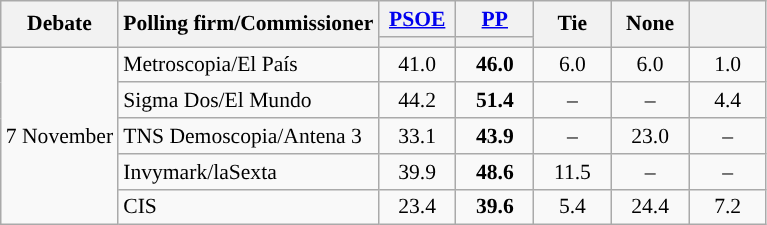<table class="wikitable" style="font-size:90%; text-align:center;">
<tr>
<th rowspan="2">Debate</th>
<th rowspan="2">Polling firm/Commissioner</th>
<th style="width:45px;"><a href='#'>PSOE</a></th>
<th style="width:45px;"><a href='#'>PP</a></th>
<th style="width:45px;" rowspan="2">Tie</th>
<th style="width:45px;" rowspan="2">None</th>
<th style="width:45px;" rowspan="2"></th>
</tr>
<tr>
<th style="color:inherit;background:"></th>
<th style="color:inherit;background:"></th>
</tr>
<tr>
<td rowspan="5" align="left">7 November</td>
<td align="left">Metroscopia/El País</td>
<td>41.0</td>
<td><strong>46.0</strong></td>
<td>6.0</td>
<td>6.0</td>
<td>1.0</td>
</tr>
<tr>
<td align="left">Sigma Dos/El Mundo</td>
<td>44.2</td>
<td><strong>51.4</strong></td>
<td>–</td>
<td>–</td>
<td>4.4</td>
</tr>
<tr>
<td align="left">TNS Demoscopia/Antena 3</td>
<td>33.1</td>
<td><strong>43.9</strong></td>
<td>–</td>
<td>23.0</td>
<td>–</td>
</tr>
<tr>
<td align="left">Invymark/laSexta</td>
<td>39.9</td>
<td><strong>48.6</strong></td>
<td>11.5</td>
<td>–</td>
<td>–</td>
</tr>
<tr>
<td align="left">CIS</td>
<td>23.4</td>
<td><strong>39.6</strong></td>
<td>5.4</td>
<td>24.4</td>
<td>7.2</td>
</tr>
</table>
